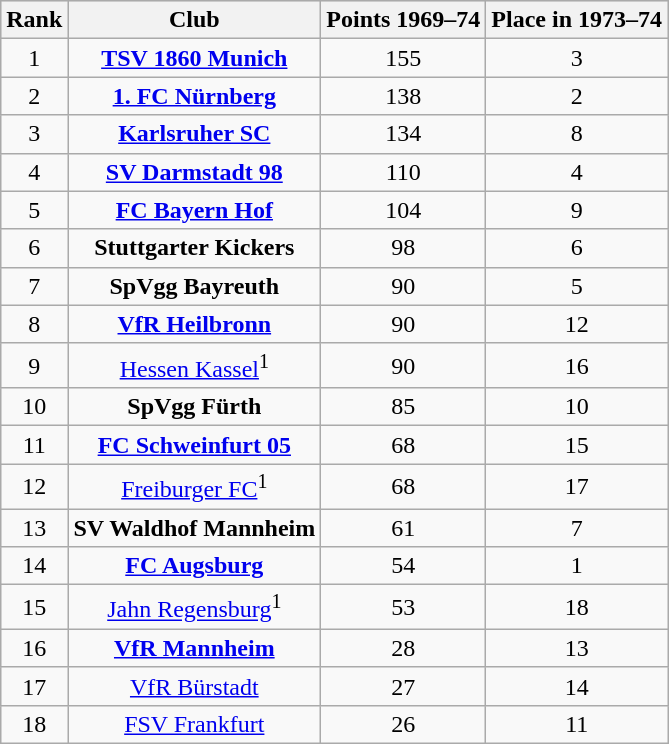<table class="wikitable">
<tr align="center" bgcolor="#dfdfdf">
<th>Rank</th>
<th>Club</th>
<th>Points 1969–74</th>
<th>Place in 1973–74</th>
</tr>
<tr align="center">
<td>1</td>
<td><strong><a href='#'>TSV 1860 Munich</a></strong></td>
<td>155</td>
<td>3</td>
</tr>
<tr align="center">
<td>2</td>
<td><strong><a href='#'>1. FC Nürnberg</a></strong></td>
<td>138</td>
<td>2</td>
</tr>
<tr align="center">
<td>3</td>
<td><strong><a href='#'>Karlsruher SC</a></strong></td>
<td>134</td>
<td>8</td>
</tr>
<tr align="center">
<td>4</td>
<td><strong><a href='#'>SV Darmstadt 98</a></strong></td>
<td>110</td>
<td>4</td>
</tr>
<tr align="center">
<td>5</td>
<td><strong><a href='#'>FC Bayern Hof</a></strong></td>
<td>104</td>
<td>9</td>
</tr>
<tr align="center">
<td>6</td>
<td><strong>Stuttgarter Kickers</strong></td>
<td>98</td>
<td>6</td>
</tr>
<tr align="center">
<td>7</td>
<td><strong>SpVgg Bayreuth</strong></td>
<td>90</td>
<td>5</td>
</tr>
<tr align="center">
<td>8</td>
<td><strong><a href='#'>VfR Heilbronn</a></strong></td>
<td>90</td>
<td>12</td>
</tr>
<tr align="center">
<td>9</td>
<td><a href='#'>Hessen Kassel</a><sup>1</sup></td>
<td>90</td>
<td>16</td>
</tr>
<tr align="center">
<td>10</td>
<td><strong>SpVgg Fürth</strong></td>
<td>85</td>
<td>10</td>
</tr>
<tr align="center">
<td>11</td>
<td><strong><a href='#'>FC Schweinfurt 05</a></strong></td>
<td>68</td>
<td>15</td>
</tr>
<tr align="center">
<td>12</td>
<td><a href='#'>Freiburger FC</a><sup>1</sup></td>
<td>68</td>
<td>17</td>
</tr>
<tr align="center">
<td>13</td>
<td><strong>SV Waldhof Mannheim</strong></td>
<td>61</td>
<td>7</td>
</tr>
<tr align="center">
<td>14</td>
<td><strong><a href='#'>FC Augsburg</a></strong></td>
<td>54</td>
<td>1</td>
</tr>
<tr align="center">
<td>15</td>
<td><a href='#'>Jahn Regensburg</a><sup>1</sup></td>
<td>53</td>
<td>18</td>
</tr>
<tr align="center">
<td>16</td>
<td><strong><a href='#'>VfR Mannheim</a></strong></td>
<td>28</td>
<td>13</td>
</tr>
<tr align="center">
<td>17</td>
<td><a href='#'>VfR Bürstadt</a></td>
<td>27</td>
<td>14</td>
</tr>
<tr align="center">
<td>18</td>
<td><a href='#'>FSV Frankfurt</a></td>
<td>26</td>
<td>11</td>
</tr>
</table>
